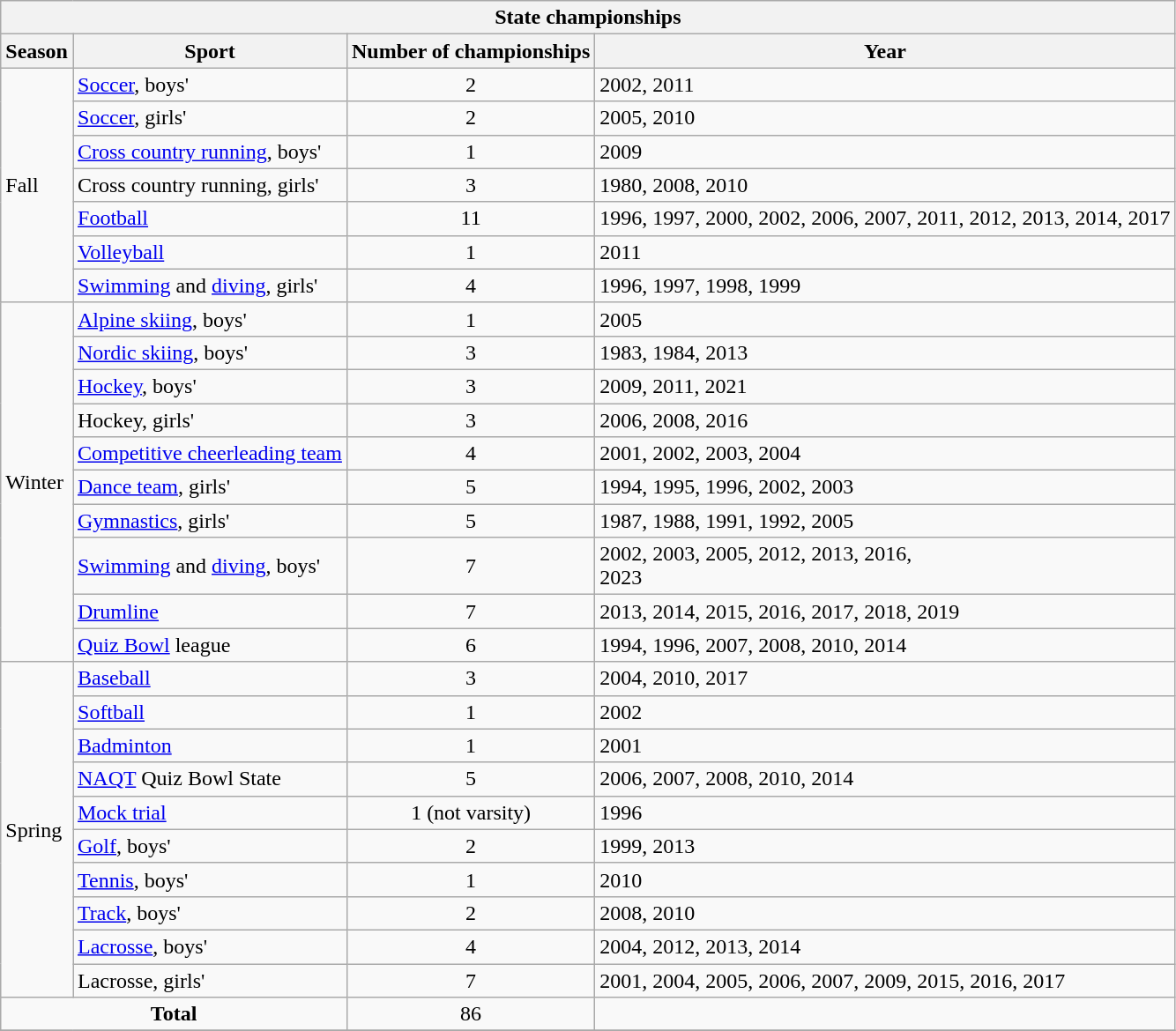<table class="wikitable">
<tr>
<th colspan="4">State championships</th>
</tr>
<tr>
<th>Season</th>
<th>Sport</th>
<th>Number of championships</th>
<th>Year</th>
</tr>
<tr>
<td rowspan="7">Fall</td>
<td><a href='#'>Soccer</a>, boys'</td>
<td align="center">2</td>
<td>2002, 2011</td>
</tr>
<tr>
<td><a href='#'>Soccer</a>, girls'</td>
<td align="center">2</td>
<td>2005, 2010</td>
</tr>
<tr>
<td><a href='#'>Cross country running</a>, boys'</td>
<td align="center">1</td>
<td>2009</td>
</tr>
<tr>
<td>Cross country running, girls'</td>
<td align="center">3</td>
<td>1980, 2008, 2010</td>
</tr>
<tr>
<td><a href='#'>Football</a></td>
<td align="center">11</td>
<td>1996, 1997, 2000, 2002, 2006, 2007, 2011, 2012, 2013, 2014, 2017</td>
</tr>
<tr>
<td><a href='#'>Volleyball</a></td>
<td align="center">1</td>
<td>2011</td>
</tr>
<tr>
<td><a href='#'>Swimming</a> and <a href='#'>diving</a>, girls'</td>
<td align="center">4</td>
<td>1996, 1997, 1998, 1999</td>
</tr>
<tr>
<td rowspan="10">Winter</td>
<td><a href='#'>Alpine skiing</a>, boys'</td>
<td align="center">1</td>
<td>2005</td>
</tr>
<tr>
<td><a href='#'>Nordic skiing</a>, boys'</td>
<td align="center">3</td>
<td>1983, 1984, 2013</td>
</tr>
<tr>
<td><a href='#'>Hockey</a>, boys'</td>
<td align="center">3</td>
<td>2009, 2011, 2021</td>
</tr>
<tr>
<td>Hockey, girls'</td>
<td align="center">3</td>
<td>2006, 2008, 2016</td>
</tr>
<tr>
<td><a href='#'>Competitive cheerleading team</a></td>
<td align="center">4</td>
<td>2001, 2002, 2003, 2004</td>
</tr>
<tr>
<td><a href='#'>Dance team</a>, girls'</td>
<td align="center">5</td>
<td>1994, 1995, 1996, 2002, 2003</td>
</tr>
<tr>
<td><a href='#'>Gymnastics</a>, girls'</td>
<td align="center">5</td>
<td>1987, 1988, 1991, 1992, 2005</td>
</tr>
<tr>
<td><a href='#'>Swimming</a> and <a href='#'>diving</a>, boys'</td>
<td align="center">7</td>
<td>2002, 2003, 2005, 2012, 2013, 2016,<br>2023</td>
</tr>
<tr>
<td><a href='#'>Drumline</a></td>
<td align="center">7</td>
<td>2013, 2014, 2015, 2016, 2017, 2018, 2019</td>
</tr>
<tr>
<td><a href='#'>Quiz Bowl</a> league</td>
<td align="center">6</td>
<td>1994, 1996, 2007, 2008, 2010, 2014</td>
</tr>
<tr>
<td rowspan="10">Spring</td>
<td><a href='#'>Baseball</a></td>
<td align="center">3</td>
<td>2004, 2010, 2017</td>
</tr>
<tr>
<td><a href='#'>Softball</a></td>
<td align="center">1</td>
<td>2002</td>
</tr>
<tr>
<td><a href='#'>Badminton</a></td>
<td align="center">1</td>
<td>2001</td>
</tr>
<tr>
<td><a href='#'>NAQT</a> Quiz Bowl State</td>
<td align="center">5</td>
<td>2006, 2007, 2008, 2010, 2014</td>
</tr>
<tr>
<td><a href='#'>Mock trial</a></td>
<td align="center">1 (not varsity)</td>
<td>1996</td>
</tr>
<tr>
<td><a href='#'>Golf</a>, boys'</td>
<td align="center">2</td>
<td>1999, 2013</td>
</tr>
<tr>
<td><a href='#'>Tennis</a>, boys'</td>
<td align="center">1</td>
<td>2010</td>
</tr>
<tr>
<td><a href='#'>Track</a>, boys'</td>
<td align="center">2</td>
<td>2008, 2010</td>
</tr>
<tr>
<td><a href='#'>Lacrosse</a>, boys'</td>
<td align="center">4  </td>
<td>2004, 2012, 2013, 2014</td>
</tr>
<tr>
<td>Lacrosse, girls'</td>
<td align="center">7 </td>
<td>2001, 2004, 2005, 2006, 2007, 2009, 2015, 2016, 2017</td>
</tr>
<tr>
<td align="center" colspan="2"><strong>Total</strong></td>
<td align="center">86</td>
<td></td>
</tr>
<tr>
</tr>
</table>
